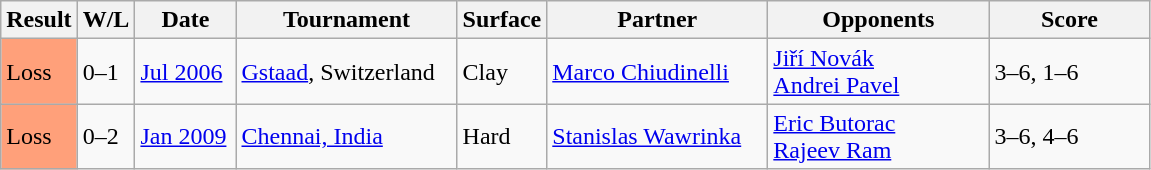<table class="sortable wikitable">
<tr>
<th style="width:40px">Result</th>
<th style="width:30px" class="unsortable">W/L</th>
<th style="width:60px">Date</th>
<th style="width:140px">Tournament</th>
<th style="width:50px">Surface</th>
<th style="width:140px">Partner</th>
<th style="width:140px">Opponents</th>
<th style="width:100px" class="unsortable">Score</th>
</tr>
<tr>
<td style="background:#ffa07a;">Loss</td>
<td>0–1</td>
<td><a href='#'>Jul 2006</a></td>
<td><a href='#'>Gstaad</a>, Switzerland</td>
<td>Clay</td>
<td> <a href='#'>Marco Chiudinelli</a></td>
<td> <a href='#'>Jiří Novák</a> <br>  <a href='#'>Andrei Pavel</a></td>
<td>3–6, 1–6</td>
</tr>
<tr>
<td style="background:#ffa07a;">Loss</td>
<td>0–2</td>
<td><a href='#'>Jan 2009</a></td>
<td><a href='#'>Chennai, India</a></td>
<td>Hard</td>
<td> <a href='#'>Stanislas Wawrinka</a></td>
<td> <a href='#'>Eric Butorac</a> <br>  <a href='#'>Rajeev Ram</a></td>
<td>3–6, 4–6</td>
</tr>
</table>
